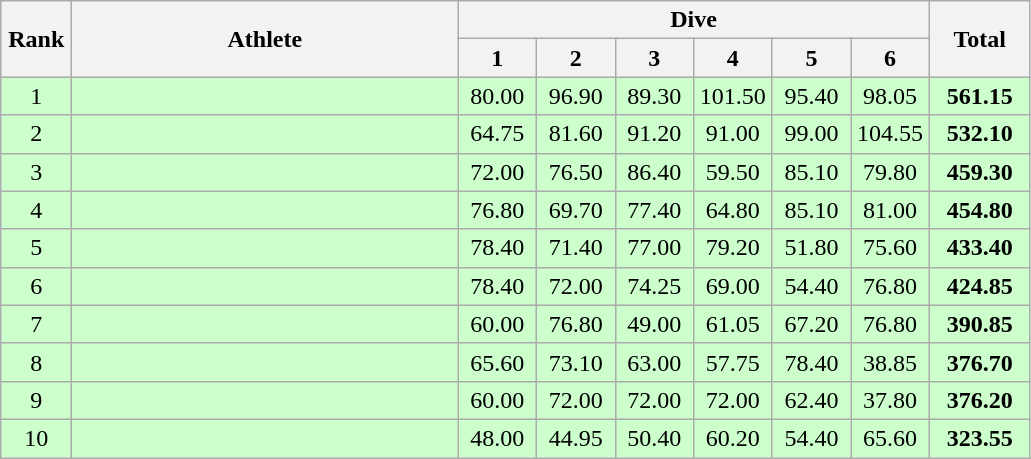<table class=wikitable style="text-align:center">
<tr>
<th rowspan="2" width=40>Rank</th>
<th rowspan="2" width=250>Athlete</th>
<th colspan="6">Dive</th>
<th rowspan="2" width=60>Total</th>
</tr>
<tr>
<th width=45>1</th>
<th width=45>2</th>
<th width=45>3</th>
<th width=45>4</th>
<th width=45>5</th>
<th width=45>6</th>
</tr>
<tr bgcolor="ccffcc">
<td>1</td>
<td align=left></td>
<td>80.00</td>
<td>96.90</td>
<td>89.30</td>
<td>101.50</td>
<td>95.40</td>
<td>98.05</td>
<td><strong>561.15</strong></td>
</tr>
<tr bgcolor="ccffcc">
<td>2</td>
<td align=left></td>
<td>64.75</td>
<td>81.60</td>
<td>91.20</td>
<td>91.00</td>
<td>99.00</td>
<td>104.55</td>
<td><strong>532.10</strong></td>
</tr>
<tr bgcolor="ccffcc">
<td>3</td>
<td align=left></td>
<td>72.00</td>
<td>76.50</td>
<td>86.40</td>
<td>59.50</td>
<td>85.10</td>
<td>79.80</td>
<td><strong>459.30</strong></td>
</tr>
<tr bgcolor="ccffcc">
<td>4</td>
<td align=left></td>
<td>76.80</td>
<td>69.70</td>
<td>77.40</td>
<td>64.80</td>
<td>85.10</td>
<td>81.00</td>
<td><strong>454.80</strong></td>
</tr>
<tr bgcolor="ccffcc">
<td>5</td>
<td align=left></td>
<td>78.40</td>
<td>71.40</td>
<td>77.00</td>
<td>79.20</td>
<td>51.80</td>
<td>75.60</td>
<td><strong>433.40</strong></td>
</tr>
<tr bgcolor="ccffcc">
<td>6</td>
<td align=left></td>
<td>78.40</td>
<td>72.00</td>
<td>74.25</td>
<td>69.00</td>
<td>54.40</td>
<td>76.80</td>
<td><strong>424.85</strong></td>
</tr>
<tr bgcolor="ccffcc">
<td>7</td>
<td align=left></td>
<td>60.00</td>
<td>76.80</td>
<td>49.00</td>
<td>61.05</td>
<td>67.20</td>
<td>76.80</td>
<td><strong>390.85</strong></td>
</tr>
<tr bgcolor="ccffcc">
<td>8</td>
<td align=left></td>
<td>65.60</td>
<td>73.10</td>
<td>63.00</td>
<td>57.75</td>
<td>78.40</td>
<td>38.85</td>
<td><strong>376.70</strong></td>
</tr>
<tr bgcolor="ccffcc">
<td>9</td>
<td align=left></td>
<td>60.00</td>
<td>72.00</td>
<td>72.00</td>
<td>72.00</td>
<td>62.40</td>
<td>37.80</td>
<td><strong>376.20</strong></td>
</tr>
<tr bgcolor="ccffcc">
<td>10</td>
<td align=left></td>
<td>48.00</td>
<td>44.95</td>
<td>50.40</td>
<td>60.20</td>
<td>54.40</td>
<td>65.60</td>
<td><strong>323.55</strong></td>
</tr>
</table>
